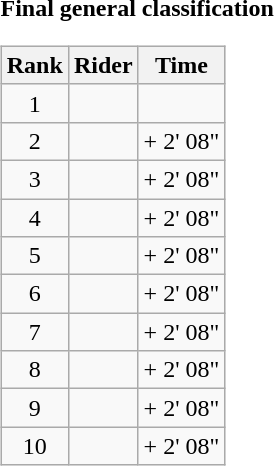<table>
<tr>
<td><strong>Final general classification</strong><br><table class="wikitable">
<tr>
<th scope="col">Rank</th>
<th scope="col">Rider</th>
<th scope="col">Time</th>
</tr>
<tr>
<td style="text-align:center;">1</td>
<td></td>
<td style="text-align:right;"></td>
</tr>
<tr>
<td style="text-align:center;">2</td>
<td></td>
<td style="text-align:right;">+ 2' 08"</td>
</tr>
<tr>
<td style="text-align:center;">3</td>
<td></td>
<td style="text-align:right;">+ 2' 08"</td>
</tr>
<tr>
<td style="text-align:center;">4</td>
<td></td>
<td style="text-align:right;">+ 2' 08"</td>
</tr>
<tr>
<td style="text-align:center;">5</td>
<td></td>
<td style="text-align:right;">+ 2' 08"</td>
</tr>
<tr>
<td style="text-align:center;">6</td>
<td></td>
<td style="text-align:right;">+ 2' 08"</td>
</tr>
<tr>
<td style="text-align:center;">7</td>
<td></td>
<td style="text-align:right;">+ 2' 08"</td>
</tr>
<tr>
<td style="text-align:center;">8</td>
<td></td>
<td style="text-align:right;">+ 2' 08"</td>
</tr>
<tr>
<td style="text-align:center;">9</td>
<td></td>
<td style="text-align:right;">+ 2' 08"</td>
</tr>
<tr>
<td style="text-align:center;">10</td>
<td></td>
<td style="text-align:right;">+ 2' 08"</td>
</tr>
</table>
</td>
</tr>
</table>
